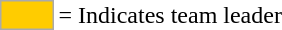<table>
<tr>
<td style="background:#fc0; border:1px solid #aaa; width:2em;"></td>
<td>= Indicates team leader</td>
</tr>
</table>
